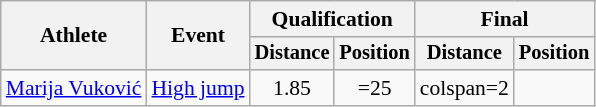<table class=wikitable style=font-size:90%>
<tr>
<th rowspan=2>Athlete</th>
<th rowspan=2>Event</th>
<th colspan=2>Qualification</th>
<th colspan=2>Final</th>
</tr>
<tr style=font-size:95%>
<th>Distance</th>
<th>Position</th>
<th>Distance</th>
<th>Position</th>
</tr>
<tr align=center>
<td align=left><a href='#'>Marija Vuković</a></td>
<td align=left><a href='#'>High jump</a></td>
<td>1.85</td>
<td>=25</td>
<td>colspan=2 </td>
</tr>
</table>
